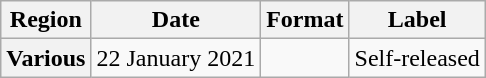<table class="wikitable plainrowheaders" style="text-align:center">
<tr>
<th>Region</th>
<th>Date</th>
<th>Format</th>
<th>Label</th>
</tr>
<tr>
<th scope="row">Various</th>
<td>22 January 2021</td>
<td></td>
<td>Self-released</td>
</tr>
</table>
